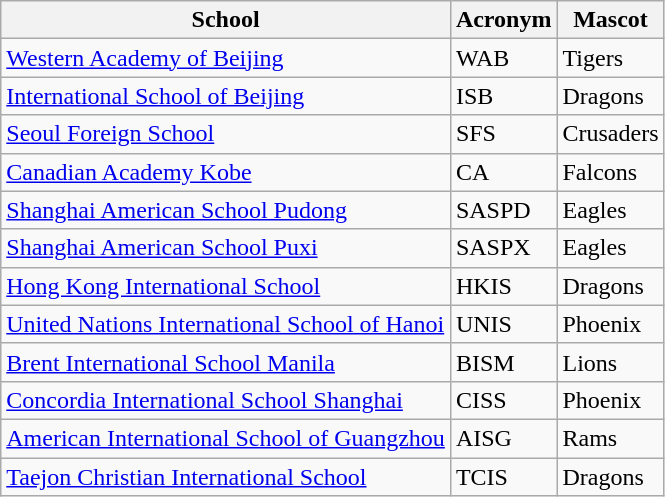<table class="wikitable">
<tr>
<th>School</th>
<th>Acronym</th>
<th>Mascot</th>
</tr>
<tr>
<td><a href='#'>Western Academy of Beijing</a></td>
<td>WAB</td>
<td>Tigers</td>
</tr>
<tr>
<td><a href='#'>International School of Beijing</a></td>
<td>ISB</td>
<td>Dragons</td>
</tr>
<tr>
<td><a href='#'>Seoul Foreign School</a></td>
<td>SFS</td>
<td>Crusaders</td>
</tr>
<tr>
<td><a href='#'>Canadian Academy Kobe</a></td>
<td>CA</td>
<td>Falcons</td>
</tr>
<tr>
<td><a href='#'>Shanghai American School Pudong</a></td>
<td>SASPD</td>
<td>Eagles</td>
</tr>
<tr>
<td><a href='#'>Shanghai American School Puxi</a></td>
<td>SASPX</td>
<td>Eagles</td>
</tr>
<tr>
<td><a href='#'>Hong Kong International School</a></td>
<td>HKIS</td>
<td>Dragons</td>
</tr>
<tr>
<td><a href='#'>United Nations International School of Hanoi</a></td>
<td>UNIS</td>
<td>Phoenix</td>
</tr>
<tr>
<td><a href='#'>Brent International School Manila</a></td>
<td>BISM</td>
<td>Lions</td>
</tr>
<tr>
<td><a href='#'>Concordia International School Shanghai</a></td>
<td>CISS</td>
<td>Phoenix</td>
</tr>
<tr>
<td><a href='#'>American International School of Guangzhou</a></td>
<td>AISG</td>
<td>Rams</td>
</tr>
<tr>
<td><a href='#'>Taejon Christian International School</a></td>
<td>TCIS</td>
<td>Dragons</td>
</tr>
</table>
